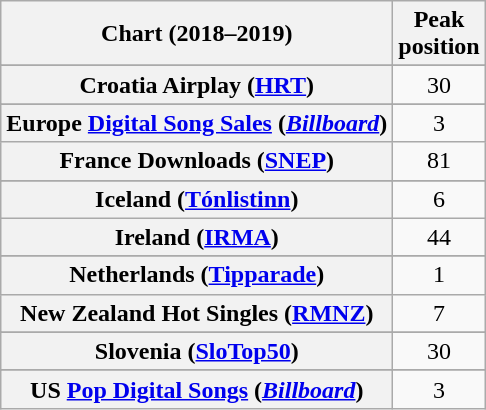<table class="wikitable sortable plainrowheaders" style="text-align:center">
<tr>
<th scope="col">Chart (2018–2019)</th>
<th scope="col">Peak<br>position</th>
</tr>
<tr>
</tr>
<tr>
</tr>
<tr>
</tr>
<tr>
</tr>
<tr>
</tr>
<tr>
<th scope="row">Croatia Airplay (<a href='#'>HRT</a>)</th>
<td>30</td>
</tr>
<tr>
</tr>
<tr>
<th scope="row">Europe <a href='#'>Digital Song Sales</a> (<em><a href='#'>Billboard</a></em>)</th>
<td>3</td>
</tr>
<tr>
<th scope="row">France Downloads (<a href='#'>SNEP</a>)</th>
<td>81</td>
</tr>
<tr>
</tr>
<tr>
</tr>
<tr>
</tr>
<tr>
<th scope="row">Iceland (<a href='#'>Tónlistinn</a>)</th>
<td>6</td>
</tr>
<tr>
<th scope="row">Ireland (<a href='#'>IRMA</a>)</th>
<td>44</td>
</tr>
<tr>
</tr>
<tr>
<th scope="row">Netherlands (<a href='#'>Tipparade</a>)</th>
<td>1</td>
</tr>
<tr>
<th scope="row">New Zealand Hot Singles (<a href='#'>RMNZ</a>)</th>
<td>7</td>
</tr>
<tr>
</tr>
<tr>
</tr>
<tr>
<th scope="row">Slovenia (<a href='#'>SloTop50</a>)</th>
<td>30</td>
</tr>
<tr>
</tr>
<tr>
</tr>
<tr>
</tr>
<tr>
</tr>
<tr>
</tr>
<tr>
<th scope="row">US <a href='#'>Pop Digital Songs</a> (<em><a href='#'>Billboard</a></em>)</th>
<td>3</td>
</tr>
</table>
